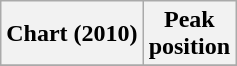<table class="wikitable plainrowheaders" style="text-align:center">
<tr>
<th scope="col">Chart (2010)</th>
<th scope="col">Peak<br>position</th>
</tr>
<tr>
</tr>
</table>
